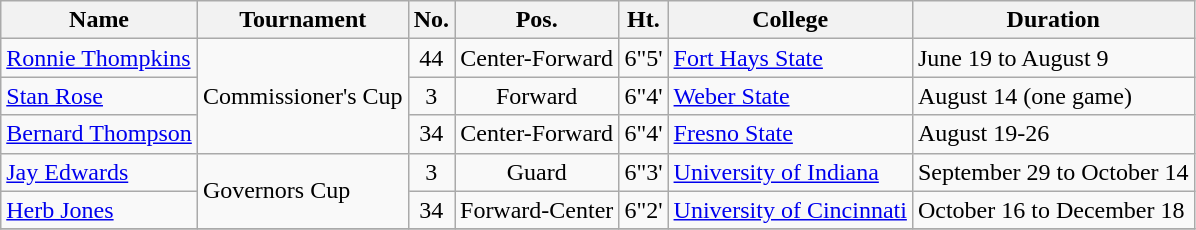<table class="wikitable" border="1">
<tr>
<th>Name</th>
<th>Tournament</th>
<th>No.</th>
<th>Pos.</th>
<th>Ht.</th>
<th>College</th>
<th>Duration</th>
</tr>
<tr>
<td><a href='#'>Ronnie Thompkins</a></td>
<td rowspan="3">Commissioner's Cup</td>
<td align=center>44</td>
<td align=center>Center-Forward</td>
<td align=center>6"5'</td>
<td><a href='#'>Fort Hays State</a></td>
<td>June 19 to August 9</td>
</tr>
<tr>
<td><a href='#'>Stan Rose</a></td>
<td align=center>3</td>
<td align=center>Forward</td>
<td align=center>6"4'</td>
<td><a href='#'>Weber State</a></td>
<td>August 14 (one game)</td>
</tr>
<tr>
<td><a href='#'>Bernard Thompson</a></td>
<td align=center>34</td>
<td align=center>Center-Forward</td>
<td align=center>6"4'</td>
<td><a href='#'>Fresno State</a></td>
<td>August 19-26</td>
</tr>
<tr>
<td><a href='#'>Jay Edwards</a></td>
<td rowspan="2">Governors Cup</td>
<td align=center>3</td>
<td align=center>Guard</td>
<td align=center>6"3'</td>
<td><a href='#'>University of Indiana</a></td>
<td>September 29 to October 14</td>
</tr>
<tr>
<td><a href='#'>Herb Jones</a></td>
<td align=center>34</td>
<td align=center>Forward-Center</td>
<td align=center>6"2'</td>
<td><a href='#'>University of Cincinnati</a></td>
<td>October 16 to December 18</td>
</tr>
<tr>
</tr>
</table>
